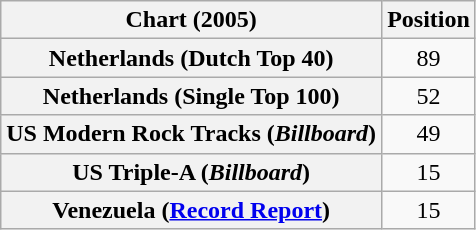<table class="wikitable sortable plainrowheaders" style="text-align:center;">
<tr>
<th scope="col">Chart (2005)</th>
<th scope="col">Position</th>
</tr>
<tr>
<th scope="row">Netherlands (Dutch Top 40)</th>
<td>89</td>
</tr>
<tr>
<th scope="row">Netherlands (Single Top 100)</th>
<td>52</td>
</tr>
<tr>
<th scope="row">US Modern Rock Tracks (<em>Billboard</em>)</th>
<td>49</td>
</tr>
<tr>
<th scope="row">US Triple-A (<em>Billboard</em>)</th>
<td>15</td>
</tr>
<tr>
<th scope="row">Venezuela (<a href='#'>Record Report</a>)</th>
<td>15</td>
</tr>
</table>
